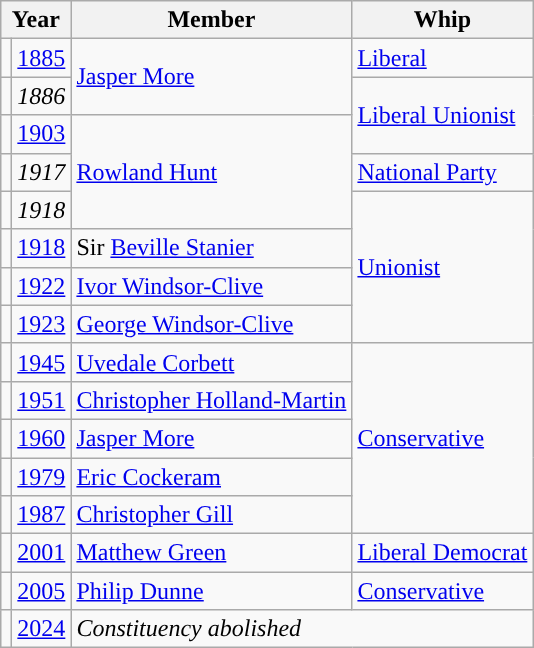<table class="wikitable">
<tr>
<th colspan="2">Year</th>
<th>Member</th>
<th>Whip</th>
</tr>
<tr>
<td style="color:inherit;background-color: "></td>
<td><a href='#'>1885</a></td>
<td rowspan="2"><a href='#'>Jasper More</a></td>
<td><a href='#'>Liberal</a></td>
</tr>
<tr>
<td style="color:inherit;background-color: "></td>
<td><em>1886</em></td>
<td rowspan="2"><a href='#'>Liberal Unionist</a></td>
</tr>
<tr>
<td style="color:inherit;background-color: "></td>
<td><a href='#'>1903</a></td>
<td rowspan="3"><a href='#'>Rowland Hunt</a></td>
</tr>
<tr>
<td style="color:inherit;background-color: "></td>
<td><em>1917</em></td>
<td><a href='#'>National Party</a></td>
</tr>
<tr>
<td style="color:inherit;background-color: "></td>
<td><em>1918</em></td>
<td rowspan="4"><a href='#'>Unionist</a></td>
</tr>
<tr>
<td style="color:inherit;background-color: "></td>
<td><a href='#'>1918</a></td>
<td>Sir <a href='#'>Beville Stanier</a></td>
</tr>
<tr>
<td style="color:inherit;background-color: "></td>
<td><a href='#'>1922</a></td>
<td><a href='#'>Ivor Windsor-Clive</a></td>
</tr>
<tr>
<td style="color:inherit;background-color: "></td>
<td><a href='#'>1923</a></td>
<td><a href='#'>George Windsor-Clive</a></td>
</tr>
<tr>
<td style="color:inherit;background-color: "></td>
<td><a href='#'>1945</a></td>
<td><a href='#'>Uvedale Corbett</a></td>
<td rowspan="5"><a href='#'>Conservative</a></td>
</tr>
<tr>
<td style="color:inherit;background-color: "></td>
<td><a href='#'>1951</a></td>
<td><a href='#'>Christopher Holland-Martin</a></td>
</tr>
<tr>
<td style="color:inherit;background-color: "></td>
<td><a href='#'>1960</a></td>
<td><a href='#'>Jasper More</a></td>
</tr>
<tr>
<td style="color:inherit;background-color: "></td>
<td><a href='#'>1979</a></td>
<td><a href='#'>Eric Cockeram</a></td>
</tr>
<tr>
<td style="color:inherit;background-color: "></td>
<td><a href='#'>1987</a></td>
<td><a href='#'>Christopher Gill</a></td>
</tr>
<tr>
<td style="color:inherit;background-color: "></td>
<td><a href='#'>2001</a></td>
<td><a href='#'>Matthew Green</a></td>
<td><a href='#'>Liberal Democrat</a></td>
</tr>
<tr>
<td style="color:inherit;background-color: "></td>
<td><a href='#'>2005</a></td>
<td><a href='#'>Philip Dunne</a></td>
<td><a href='#'>Conservative</a></td>
</tr>
<tr>
<td></td>
<td><a href='#'>2024</a></td>
<td colspan="2"><em>Constituency abolished</em></td>
</tr>
</table>
